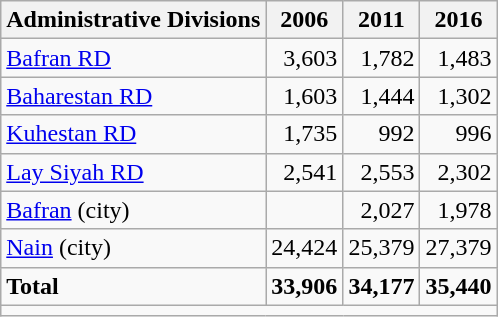<table class="wikitable">
<tr>
<th>Administrative Divisions</th>
<th>2006</th>
<th>2011</th>
<th>2016</th>
</tr>
<tr>
<td><a href='#'>Bafran RD</a></td>
<td style="text-align: right;">3,603</td>
<td style="text-align: right;">1,782</td>
<td style="text-align: right;">1,483</td>
</tr>
<tr>
<td><a href='#'>Baharestan RD</a></td>
<td style="text-align: right;">1,603</td>
<td style="text-align: right;">1,444</td>
<td style="text-align: right;">1,302</td>
</tr>
<tr>
<td><a href='#'>Kuhestan RD</a></td>
<td style="text-align: right;">1,735</td>
<td style="text-align: right;">992</td>
<td style="text-align: right;">996</td>
</tr>
<tr>
<td><a href='#'>Lay Siyah RD</a></td>
<td style="text-align: right;">2,541</td>
<td style="text-align: right;">2,553</td>
<td style="text-align: right;">2,302</td>
</tr>
<tr>
<td><a href='#'>Bafran</a> (city)</td>
<td style="text-align: right;"></td>
<td style="text-align: right;">2,027</td>
<td style="text-align: right;">1,978</td>
</tr>
<tr>
<td><a href='#'>Nain</a> (city)</td>
<td style="text-align: right;">24,424</td>
<td style="text-align: right;">25,379</td>
<td style="text-align: right;">27,379</td>
</tr>
<tr>
<td><strong>Total</strong></td>
<td style="text-align: right;"><strong>33,906</strong></td>
<td style="text-align: right;"><strong>34,177</strong></td>
<td style="text-align: right;"><strong>35,440</strong></td>
</tr>
<tr>
<td colspan=4></td>
</tr>
</table>
